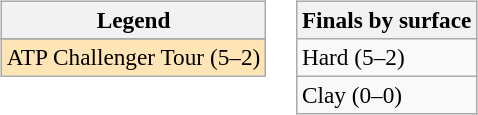<table>
<tr valign=top>
<td><br><table class=wikitable style=font-size:97%>
<tr>
<th>Legend</th>
</tr>
<tr bgcolor=e5d1cb>
</tr>
<tr bgcolor=moccasin>
<td>ATP Challenger Tour (5–2)</td>
</tr>
</table>
</td>
<td><br><table class=wikitable style=font-size:97%>
<tr>
<th>Finals by surface</th>
</tr>
<tr>
<td>Hard (5–2)</td>
</tr>
<tr>
<td>Clay (0–0)</td>
</tr>
</table>
</td>
</tr>
</table>
